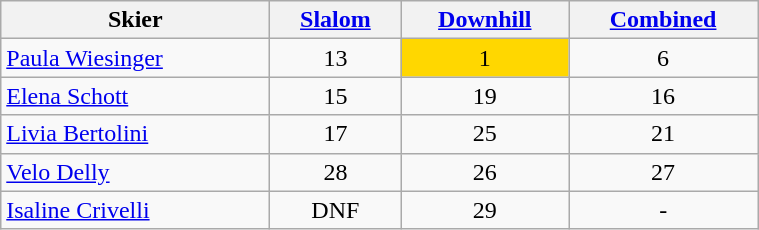<table class="wikitable" width=40% style="font-size:100%; text-align:center;">
<tr>
<th>Skier</th>
<th><a href='#'>Slalom</a></th>
<th><a href='#'>Downhill</a></th>
<th><a href='#'>Combined</a></th>
</tr>
<tr>
<td align=left><a href='#'>Paula Wiesinger</a></td>
<td>13</td>
<td bgcolor=gold>1</td>
<td>6</td>
</tr>
<tr>
<td align=left><a href='#'>Elena Schott</a></td>
<td>15</td>
<td>19</td>
<td>16</td>
</tr>
<tr>
<td align=left><a href='#'>Livia Bertolini</a></td>
<td>17</td>
<td>25</td>
<td>21</td>
</tr>
<tr>
<td align=left><a href='#'>Velo Delly</a></td>
<td>28</td>
<td>26</td>
<td>27</td>
</tr>
<tr>
<td align=left><a href='#'>Isaline Crivelli</a></td>
<td>DNF</td>
<td>29</td>
<td>-</td>
</tr>
</table>
